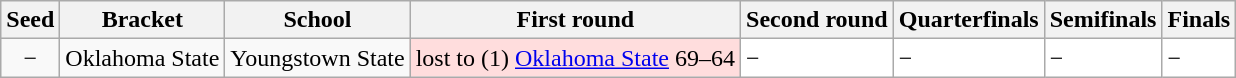<table class="sortable wikitable" style="white-space:nowrap; font-size:100%;">
<tr>
<th>Seed</th>
<th>Bracket</th>
<th>School</th>
<th>First round</th>
<th>Second round</th>
<th>Quarterfinals</th>
<th>Semifinals</th>
<th>Finals</th>
</tr>
<tr>
<td align=center>−</td>
<td align=center>Oklahoma State</td>
<td>Youngstown State</td>
<td style="background:#ffdddd;">lost to (1) <a href='#'>Oklahoma State</a> 69–64</td>
<td style="background:#fff;">−</td>
<td style="background:#fff;">−</td>
<td style="background:#fff;">−</td>
<td style="background:#fff;">−</td>
</tr>
</table>
